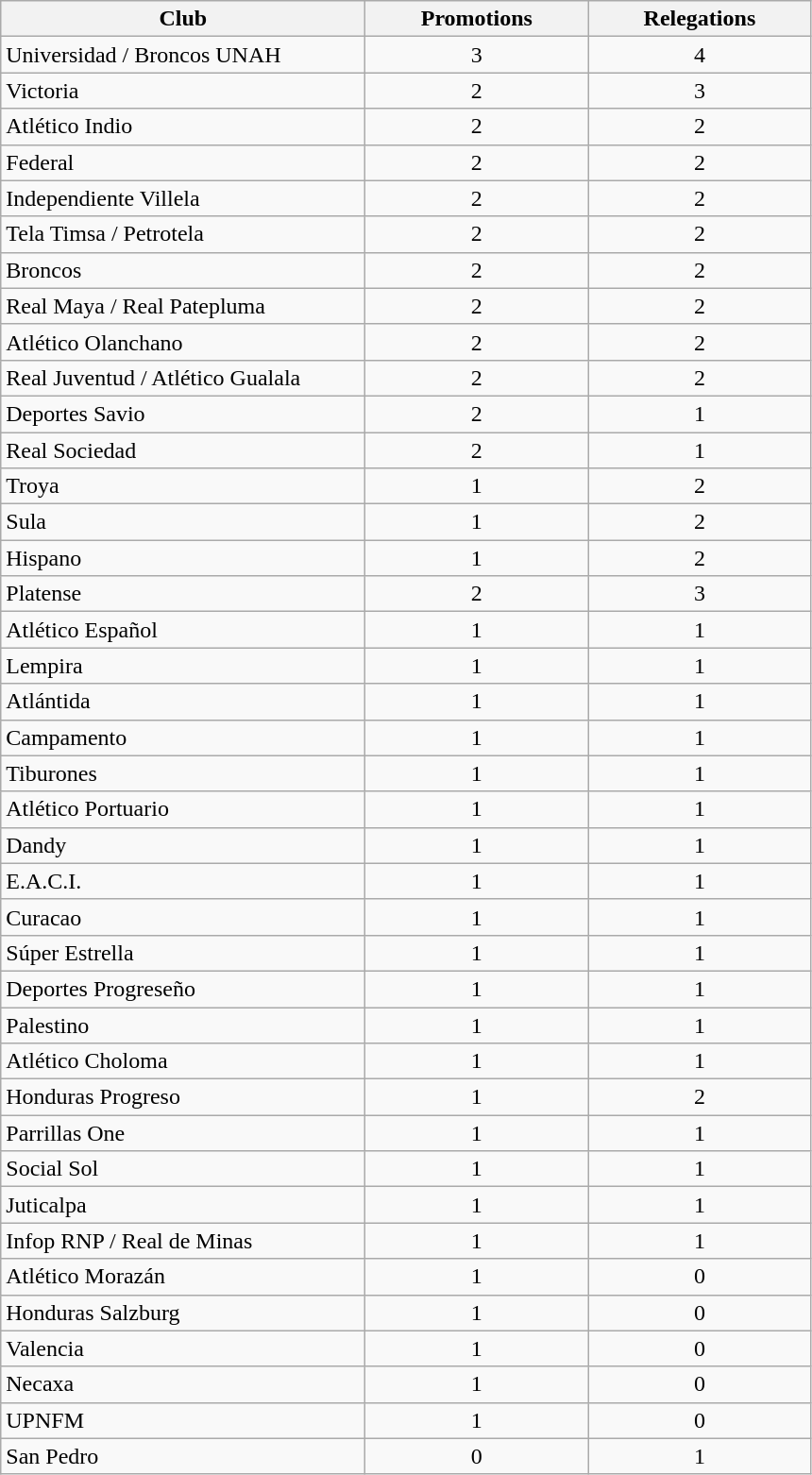<table class="wikitable">
<tr>
<th width="250">Club</th>
<th width="150">Promotions</th>
<th width="150">Relegations</th>
</tr>
<tr>
<td>Universidad / Broncos UNAH</td>
<td align="center">3</td>
<td align="center">4</td>
</tr>
<tr>
<td>Victoria</td>
<td align="center">2</td>
<td align="center">3</td>
</tr>
<tr>
<td>Atlético Indio</td>
<td align="center">2</td>
<td align="center">2</td>
</tr>
<tr>
<td>Federal</td>
<td align="center">2</td>
<td align="center">2</td>
</tr>
<tr>
<td>Independiente Villela</td>
<td align="center">2</td>
<td align="center">2</td>
</tr>
<tr>
<td>Tela Timsa / Petrotela</td>
<td align="center">2</td>
<td align="center">2</td>
</tr>
<tr>
<td>Broncos</td>
<td align="center">2</td>
<td align="center">2</td>
</tr>
<tr>
<td>Real Maya / Real Patepluma</td>
<td align="center">2</td>
<td align="center">2</td>
</tr>
<tr>
<td>Atlético Olanchano</td>
<td align="center">2</td>
<td align="center">2</td>
</tr>
<tr>
<td>Real Juventud / Atlético Gualala</td>
<td align="center">2</td>
<td align="center">2</td>
</tr>
<tr>
<td>Deportes Savio</td>
<td align="center">2</td>
<td align="center">1</td>
</tr>
<tr>
<td>Real Sociedad</td>
<td align="center">2</td>
<td align="center">1</td>
</tr>
<tr>
<td>Troya</td>
<td align="center">1</td>
<td align="center">2</td>
</tr>
<tr>
<td>Sula</td>
<td align="center">1</td>
<td align="center">2</td>
</tr>
<tr>
<td>Hispano</td>
<td align="center">1</td>
<td align="center">2</td>
</tr>
<tr>
<td>Platense</td>
<td align="center">2</td>
<td align="center">3</td>
</tr>
<tr>
<td>Atlético Español</td>
<td align="center">1</td>
<td align="center">1</td>
</tr>
<tr>
<td>Lempira</td>
<td align="center">1</td>
<td align="center">1</td>
</tr>
<tr>
<td>Atlántida</td>
<td align="center">1</td>
<td align="center">1</td>
</tr>
<tr>
<td>Campamento</td>
<td align="center">1</td>
<td align="center">1</td>
</tr>
<tr>
<td>Tiburones</td>
<td align="center">1</td>
<td align="center">1</td>
</tr>
<tr>
<td>Atlético Portuario</td>
<td align="center">1</td>
<td align="center">1</td>
</tr>
<tr>
<td>Dandy</td>
<td align="center">1</td>
<td align="center">1</td>
</tr>
<tr>
<td>E.A.C.I.</td>
<td align="center">1</td>
<td align="center">1</td>
</tr>
<tr>
<td>Curacao</td>
<td align="center">1</td>
<td align="center">1</td>
</tr>
<tr>
<td>Súper Estrella</td>
<td align="center">1</td>
<td align="center">1</td>
</tr>
<tr>
<td>Deportes Progreseño</td>
<td align="center">1</td>
<td align="center">1</td>
</tr>
<tr>
<td>Palestino</td>
<td align="center">1</td>
<td align="center">1</td>
</tr>
<tr>
<td>Atlético Choloma</td>
<td align="center">1</td>
<td align="center">1</td>
</tr>
<tr>
<td>Honduras Progreso</td>
<td align="center">1</td>
<td align="center">2</td>
</tr>
<tr>
<td>Parrillas One</td>
<td align="center">1</td>
<td align="center">1</td>
</tr>
<tr>
<td>Social Sol</td>
<td align="center">1</td>
<td align="center">1</td>
</tr>
<tr>
<td>Juticalpa</td>
<td align="center">1</td>
<td align="center">1</td>
</tr>
<tr>
<td>Infop RNP / Real de Minas</td>
<td align="center">1</td>
<td align="center">1</td>
</tr>
<tr>
<td>Atlético Morazán</td>
<td align="center">1</td>
<td align="center">0</td>
</tr>
<tr>
<td>Honduras Salzburg</td>
<td align="center">1</td>
<td align="center">0</td>
</tr>
<tr>
<td>Valencia</td>
<td align="center">1</td>
<td align="center">0</td>
</tr>
<tr>
<td>Necaxa</td>
<td align="center">1</td>
<td align="center">0</td>
</tr>
<tr>
<td>UPNFM</td>
<td align="center">1</td>
<td align="center">0</td>
</tr>
<tr>
<td>San Pedro</td>
<td align="center">0</td>
<td align="center">1</td>
</tr>
</table>
